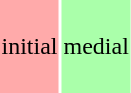<table>
<tr align=center>
<td style="width:30px; background:#faa; height:60px;">initial</td>
<td style="background:#afa; width:30px;">medial</td>
</tr>
</table>
